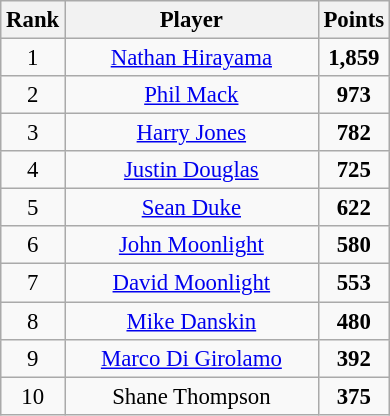<table class="wikitable" style="font-size:95%; text-align:center;">
<tr>
<th style="width:25px;">Rank</th>
<th style="width:162px;">Player</th>
<th style="width:35px;">Points</th>
</tr>
<tr>
<td>1</td>
<td><a href='#'>Nathan Hirayama</a></td>
<td><strong>1,859</strong></td>
</tr>
<tr>
<td>2</td>
<td><a href='#'>Phil Mack</a></td>
<td><strong>973</strong></td>
</tr>
<tr>
<td>3</td>
<td><a href='#'>Harry Jones</a></td>
<td><strong>782</strong></td>
</tr>
<tr>
<td>4</td>
<td><a href='#'>Justin Douglas</a></td>
<td><strong>725</strong></td>
</tr>
<tr>
<td>5</td>
<td><a href='#'>Sean Duke</a></td>
<td><strong>622</strong></td>
</tr>
<tr>
<td>6</td>
<td><a href='#'>John Moonlight</a></td>
<td><strong>580</strong></td>
</tr>
<tr>
<td>7</td>
<td><a href='#'>David Moonlight</a></td>
<td><strong>553</strong></td>
</tr>
<tr>
<td>8</td>
<td><a href='#'>Mike Danskin</a></td>
<td><strong>480</strong></td>
</tr>
<tr>
<td>9</td>
<td><a href='#'>Marco Di Girolamo</a></td>
<td><strong>392</strong></td>
</tr>
<tr>
<td>10</td>
<td>Shane Thompson</td>
<td><strong>375</strong></td>
</tr>
</table>
